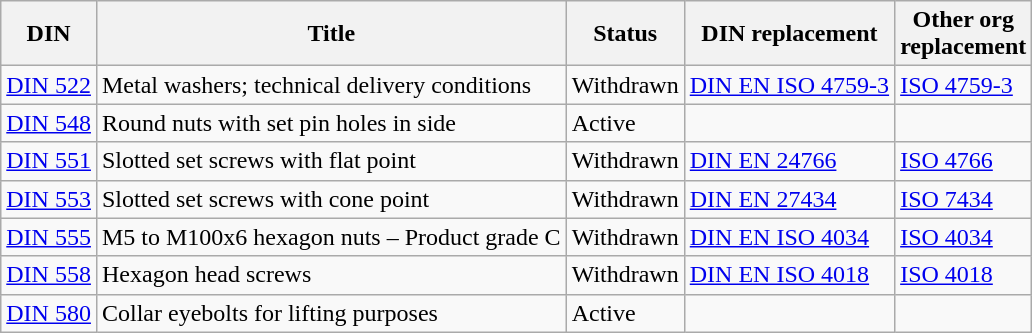<table class="wikitable sortable">
<tr>
<th>DIN</th>
<th>Title</th>
<th>Status</th>
<th>DIN replacement</th>
<th>Other org<br>replacement</th>
</tr>
<tr>
<td><a href='#'>DIN 522</a></td>
<td>Metal washers; technical delivery conditions</td>
<td>Withdrawn</td>
<td><a href='#'>DIN EN ISO 4759-3</a></td>
<td><a href='#'>ISO 4759-3</a></td>
</tr>
<tr>
<td><a href='#'>DIN 548</a></td>
<td>Round nuts with set pin holes in side</td>
<td>Active</td>
<td></td>
<td></td>
</tr>
<tr>
<td><a href='#'>DIN 551</a></td>
<td>Slotted set screws with flat point</td>
<td>Withdrawn</td>
<td><a href='#'>DIN EN 24766</a></td>
<td><a href='#'>ISO 4766</a></td>
</tr>
<tr>
<td><a href='#'>DIN 553</a></td>
<td>Slotted set screws with cone point</td>
<td>Withdrawn</td>
<td><a href='#'>DIN EN 27434</a></td>
<td><a href='#'>ISO 7434</a></td>
</tr>
<tr>
<td><a href='#'>DIN 555</a></td>
<td>M5 to M100x6 hexagon nuts – Product grade C</td>
<td>Withdrawn</td>
<td><a href='#'>DIN EN ISO 4034</a></td>
<td><a href='#'>ISO 4034</a></td>
</tr>
<tr>
<td><a href='#'>DIN 558</a></td>
<td>Hexagon head screws</td>
<td>Withdrawn</td>
<td><a href='#'>DIN EN ISO 4018</a></td>
<td><a href='#'>ISO 4018</a></td>
</tr>
<tr>
<td><a href='#'>DIN 580</a></td>
<td>Collar eyebolts for lifting purposes</td>
<td>Active</td>
<td></td>
<td></td>
</tr>
</table>
